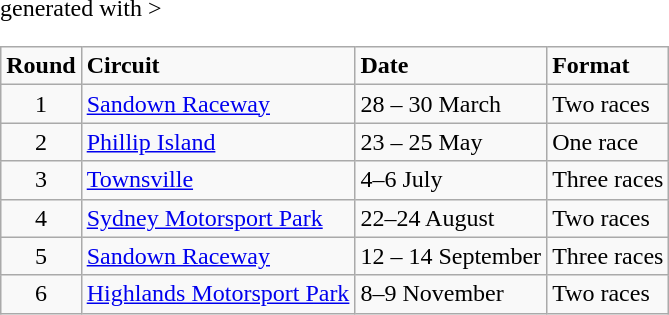<table class="wikitable" <hiddentext>generated with >
<tr style="font-weight:bold">
<td align="center">Round</td>
<td>Circuit</td>
<td>Date</td>
<td>Format</td>
</tr>
<tr>
<td align="center">1</td>
<td><a href='#'>Sandown Raceway</a></td>
<td>28 – 30 March</td>
<td>Two races</td>
</tr>
<tr>
<td align="center">2</td>
<td><a href='#'>Phillip Island</a></td>
<td>23 – 25 May</td>
<td>One race</td>
</tr>
<tr>
<td align="center">3</td>
<td><a href='#'>Townsville</a></td>
<td>4–6 July</td>
<td>Three races</td>
</tr>
<tr>
<td align="center">4</td>
<td><a href='#'>Sydney Motorsport Park</a></td>
<td>22–24 August</td>
<td>Two races</td>
</tr>
<tr>
<td align="center">5</td>
<td><a href='#'>Sandown Raceway</a></td>
<td>12 – 14 September</td>
<td>Three races</td>
</tr>
<tr>
<td align="center">6</td>
<td><a href='#'>Highlands Motorsport Park</a></td>
<td>8–9 November</td>
<td>Two races </td>
</tr>
</table>
